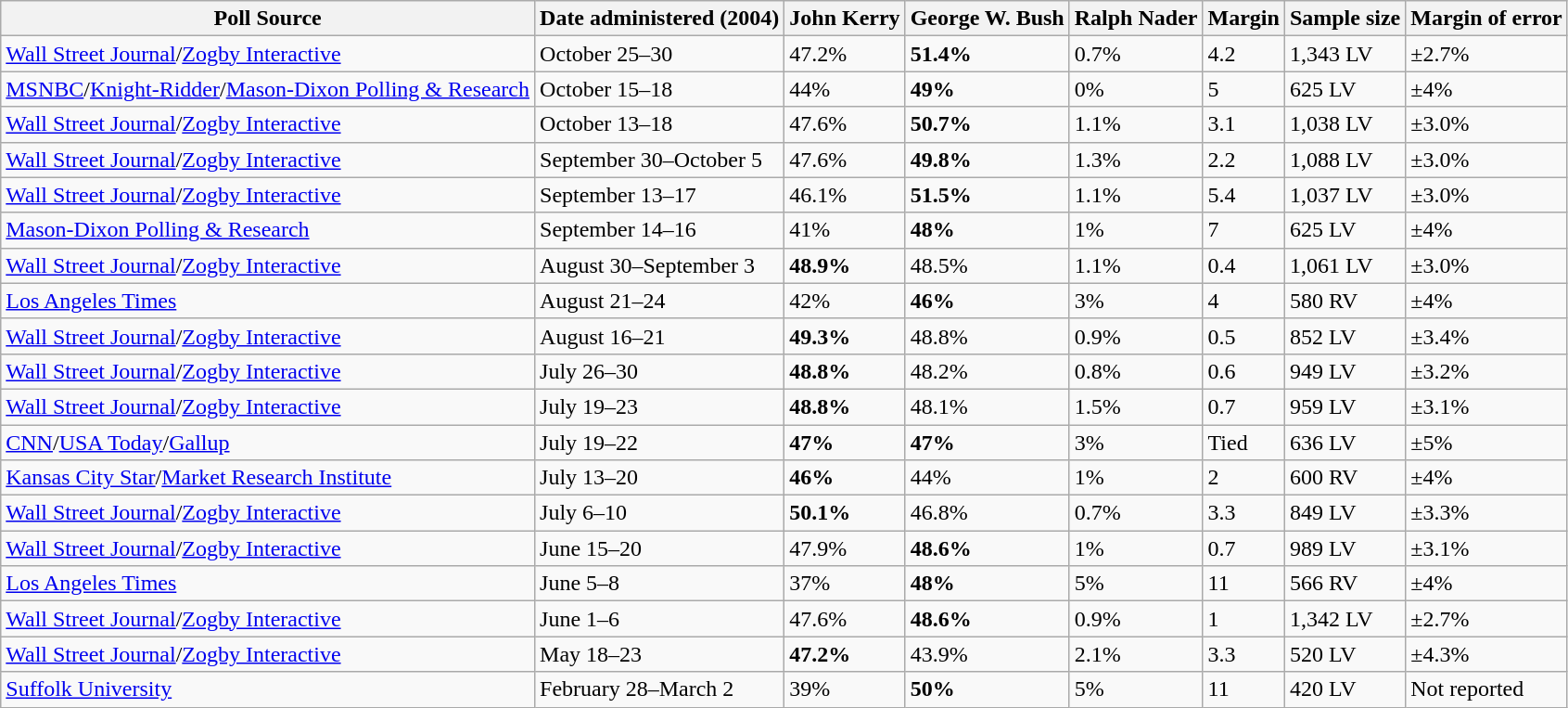<table class="wikitable">
<tr>
<th>Poll Source</th>
<th>Date administered (2004)</th>
<th>John Kerry</th>
<th>George W. Bush</th>
<th>Ralph Nader</th>
<th>Margin</th>
<th>Sample size</th>
<th>Margin of error</th>
</tr>
<tr>
<td><a href='#'>Wall Street Journal</a>/<a href='#'>Zogby Interactive</a></td>
<td>October 25–30</td>
<td>47.2%</td>
<td><strong>51.4%</strong></td>
<td>0.7%</td>
<td>4.2</td>
<td>1,343 LV</td>
<td>±2.7%</td>
</tr>
<tr>
<td><a href='#'>MSNBC</a>/<a href='#'>Knight-Ridder</a>/<a href='#'>Mason-Dixon Polling & Research</a></td>
<td>October 15–18</td>
<td>44%</td>
<td><strong>49%</strong></td>
<td>0%</td>
<td>5</td>
<td>625 LV</td>
<td>±4%</td>
</tr>
<tr>
<td><a href='#'>Wall Street Journal</a>/<a href='#'>Zogby Interactive</a></td>
<td>October 13–18</td>
<td>47.6%</td>
<td><strong>50.7%</strong></td>
<td>1.1%</td>
<td>3.1</td>
<td>1,038 LV</td>
<td>±3.0%</td>
</tr>
<tr>
<td><a href='#'>Wall Street Journal</a>/<a href='#'>Zogby Interactive</a></td>
<td>September 30–October 5</td>
<td>47.6%</td>
<td><strong>49.8%</strong></td>
<td>1.3%</td>
<td>2.2</td>
<td>1,088 LV</td>
<td>±3.0%</td>
</tr>
<tr>
<td><a href='#'>Wall Street Journal</a>/<a href='#'>Zogby Interactive</a></td>
<td>September 13–17</td>
<td>46.1%</td>
<td><strong>51.5%</strong></td>
<td>1.1%</td>
<td>5.4</td>
<td>1,037 LV</td>
<td>±3.0%</td>
</tr>
<tr>
<td><a href='#'>Mason-Dixon Polling & Research</a></td>
<td>September 14–16</td>
<td>41%</td>
<td><strong>48%</strong></td>
<td>1%</td>
<td>7</td>
<td>625 LV</td>
<td>±4%</td>
</tr>
<tr>
<td><a href='#'>Wall Street Journal</a>/<a href='#'>Zogby Interactive</a></td>
<td>August 30–September 3</td>
<td><strong>48.9%</strong></td>
<td>48.5%</td>
<td>1.1%</td>
<td>0.4</td>
<td>1,061 LV</td>
<td>±3.0%</td>
</tr>
<tr>
<td><a href='#'>Los Angeles Times</a></td>
<td>August 21–24</td>
<td>42%</td>
<td><strong>46%</strong></td>
<td>3%</td>
<td>4</td>
<td>580 RV</td>
<td>±4%</td>
</tr>
<tr>
<td><a href='#'>Wall Street Journal</a>/<a href='#'>Zogby Interactive</a></td>
<td>August 16–21</td>
<td><strong>49.3%</strong></td>
<td>48.8%</td>
<td>0.9%</td>
<td>0.5</td>
<td>852 LV</td>
<td>±3.4%</td>
</tr>
<tr>
<td><a href='#'>Wall Street Journal</a>/<a href='#'>Zogby Interactive</a></td>
<td>July 26–30</td>
<td><strong>48.8%</strong></td>
<td>48.2%</td>
<td>0.8%</td>
<td>0.6</td>
<td>949 LV</td>
<td>±3.2%</td>
</tr>
<tr>
<td><a href='#'>Wall Street Journal</a>/<a href='#'>Zogby Interactive</a></td>
<td>July 19–23</td>
<td><strong>48.8%</strong></td>
<td>48.1%</td>
<td>1.5%</td>
<td>0.7</td>
<td>959 LV</td>
<td>±3.1%</td>
</tr>
<tr>
<td><a href='#'>CNN</a>/<a href='#'>USA Today</a>/<a href='#'>Gallup</a></td>
<td>July 19–22</td>
<td><strong>47%</strong></td>
<td><strong>47%</strong></td>
<td>3%</td>
<td>Tied</td>
<td>636 LV</td>
<td>±5%</td>
</tr>
<tr>
<td><a href='#'>Kansas City Star</a>/<a href='#'>Market Research Institute</a></td>
<td>July 13–20</td>
<td><strong>46%</strong></td>
<td>44%</td>
<td>1%</td>
<td>2</td>
<td>600 RV</td>
<td>±4%</td>
</tr>
<tr>
<td><a href='#'>Wall Street Journal</a>/<a href='#'>Zogby Interactive</a></td>
<td>July 6–10</td>
<td><strong>50.1%</strong></td>
<td>46.8%</td>
<td>0.7%</td>
<td>3.3</td>
<td>849 LV</td>
<td>±3.3%</td>
</tr>
<tr>
<td><a href='#'>Wall Street Journal</a>/<a href='#'>Zogby Interactive</a></td>
<td>June 15–20</td>
<td>47.9%</td>
<td><strong>48.6%</strong></td>
<td>1%</td>
<td>0.7</td>
<td>989 LV</td>
<td>±3.1%</td>
</tr>
<tr>
<td><a href='#'>Los Angeles Times</a></td>
<td>June 5–8</td>
<td>37%</td>
<td><strong>48%</strong></td>
<td>5%</td>
<td>11</td>
<td>566 RV</td>
<td>±4%</td>
</tr>
<tr>
<td><a href='#'>Wall Street Journal</a>/<a href='#'>Zogby Interactive</a></td>
<td>June 1–6</td>
<td>47.6%</td>
<td><strong>48.6%</strong></td>
<td>0.9%</td>
<td>1</td>
<td>1,342 LV</td>
<td>±2.7%</td>
</tr>
<tr>
<td><a href='#'>Wall Street Journal</a>/<a href='#'>Zogby Interactive</a></td>
<td>May 18–23</td>
<td><strong>47.2%</strong></td>
<td>43.9%</td>
<td>2.1%</td>
<td>3.3</td>
<td>520 LV</td>
<td>±4.3%</td>
</tr>
<tr>
<td><a href='#'>Suffolk University</a></td>
<td>February 28–March 2</td>
<td>39%</td>
<td><strong>50%</strong></td>
<td>5%</td>
<td>11</td>
<td>420 LV</td>
<td>Not reported</td>
</tr>
</table>
